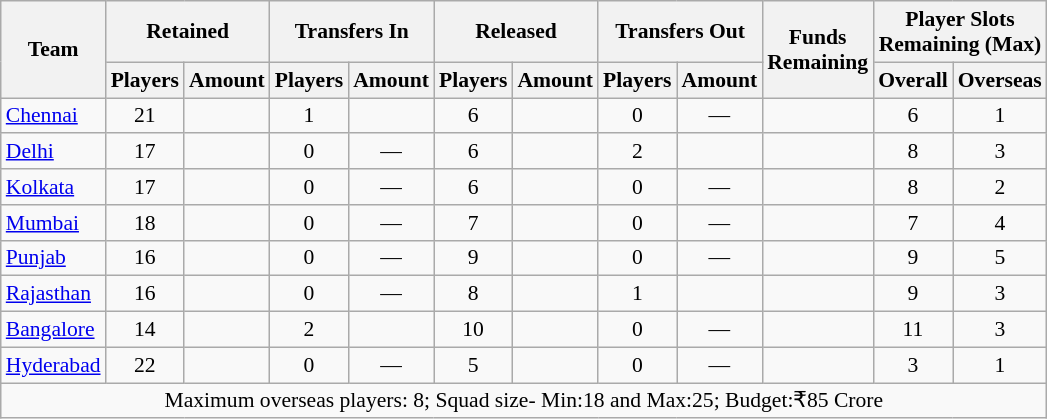<table class=wikitable style="margin:0; font-size:90%; text-align:center">
<tr>
<th rowspan="2">Team</th>
<th colspan="2">Retained</th>
<th colspan="2">Transfers In</th>
<th colspan="2">Released</th>
<th colspan="2">Transfers Out</th>
<th rowspan="2">Funds<br> Remaining</th>
<th colspan="2">Player Slots<br> Remaining (Max)</th>
</tr>
<tr>
<th>Players</th>
<th>Amount</th>
<th>Players</th>
<th>Amount</th>
<th>Players</th>
<th>Amount</th>
<th>Players</th>
<th>Amount</th>
<th>Overall</th>
<th>Overseas</th>
</tr>
<tr>
<td style="text-align:left"><a href='#'>Chennai</a></td>
<td>21</td>
<td></td>
<td>1</td>
<td></td>
<td>6</td>
<td></td>
<td>0</td>
<td>—</td>
<td></td>
<td>6</td>
<td>1</td>
</tr>
<tr>
<td style="text-align:left"><a href='#'>Delhi</a></td>
<td>17</td>
<td></td>
<td>0</td>
<td>—</td>
<td>6</td>
<td></td>
<td>2</td>
<td></td>
<td></td>
<td>8</td>
<td>3</td>
</tr>
<tr>
<td style="text-align:left"><a href='#'>Kolkata</a></td>
<td>17</td>
<td></td>
<td>0</td>
<td>—</td>
<td>6</td>
<td></td>
<td>0</td>
<td>—</td>
<td></td>
<td>8</td>
<td>2</td>
</tr>
<tr>
<td style="text-align:left"><a href='#'>Mumbai</a></td>
<td>18</td>
<td></td>
<td>0</td>
<td>—</td>
<td>7</td>
<td></td>
<td>0</td>
<td>—</td>
<td></td>
<td>7</td>
<td>4</td>
</tr>
<tr>
<td style="text-align:left"><a href='#'>Punjab</a></td>
<td>16</td>
<td></td>
<td>0</td>
<td>—</td>
<td>9</td>
<td></td>
<td>0</td>
<td>—</td>
<td></td>
<td>9</td>
<td>5</td>
</tr>
<tr>
<td style="text-align:left"><a href='#'>Rajasthan</a></td>
<td>16</td>
<td></td>
<td>0</td>
<td>—</td>
<td>8</td>
<td></td>
<td>1</td>
<td></td>
<td></td>
<td>9</td>
<td>3</td>
</tr>
<tr>
<td style="text-align:left"><a href='#'>Bangalore</a></td>
<td>14</td>
<td></td>
<td>2</td>
<td></td>
<td>10</td>
<td></td>
<td>0</td>
<td>—</td>
<td></td>
<td>11</td>
<td>3</td>
</tr>
<tr>
<td style="text-align:left"><a href='#'>Hyderabad</a></td>
<td>22</td>
<td></td>
<td>0</td>
<td>—</td>
<td>5</td>
<td></td>
<td>0</td>
<td>—</td>
<td></td>
<td>3</td>
<td>1</td>
</tr>
<tr>
<td colspan="12">Maximum overseas players: 8; Squad size- Min:18 and Max:25; Budget:₹85 Crore</td>
</tr>
</table>
